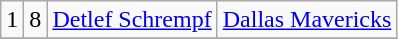<table class="wikitable">
<tr align="center" bgcolor="">
<td>1</td>
<td>8</td>
<td><a href='#'>Detlef Schrempf</a></td>
<td><a href='#'>Dallas Mavericks</a></td>
</tr>
<tr align="center" bgcolor="">
</tr>
</table>
